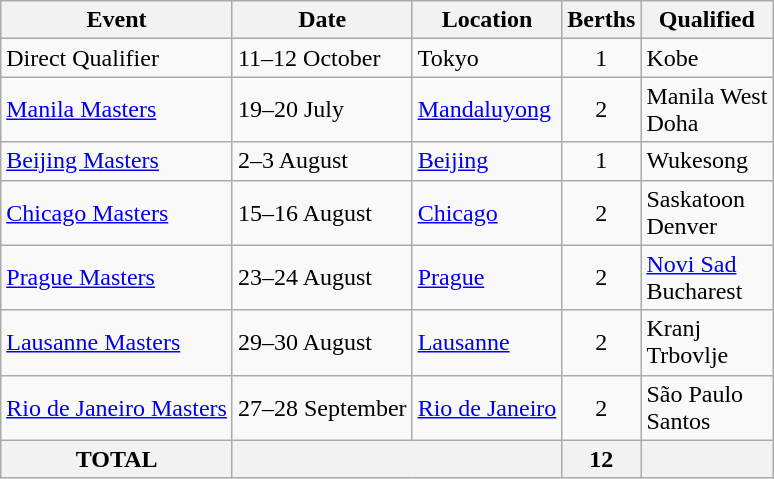<table class="wikitable">
<tr>
<th>Event</th>
<th>Date</th>
<th>Location</th>
<th>Berths</th>
<th>Qualified</th>
</tr>
<tr>
<td>Direct Qualifier</td>
<td>11–12 October</td>
<td> Tokyo</td>
<td align=center>1</td>
<td> Kobe</td>
</tr>
<tr>
<td><a href='#'>Manila Masters</a></td>
<td>19–20 July</td>
<td> <a href='#'>Mandaluyong</a></td>
<td align=center>2</td>
<td> Manila West <br>  Doha</td>
</tr>
<tr>
<td><a href='#'>Beijing Masters</a></td>
<td>2–3 August</td>
<td> <a href='#'>Beijing</a></td>
<td align=center>1</td>
<td> Wukesong</td>
</tr>
<tr>
<td><a href='#'>Chicago Masters</a></td>
<td>15–16 August</td>
<td> <a href='#'>Chicago</a></td>
<td align=center>2</td>
<td> Saskatoon<br> Denver</td>
</tr>
<tr>
<td><a href='#'>Prague Masters</a></td>
<td>23–24 August</td>
<td> <a href='#'>Prague</a></td>
<td align=center>2</td>
<td> <a href='#'>Novi Sad</a> <br> Bucharest</td>
</tr>
<tr>
<td><a href='#'>Lausanne Masters</a></td>
<td>29–30 August</td>
<td> <a href='#'>Lausanne</a></td>
<td align=center>2</td>
<td> Kranj<br> Trbovlje</td>
</tr>
<tr>
<td><a href='#'>Rio de Janeiro Masters</a></td>
<td>27–28 September</td>
<td> <a href='#'>Rio de Janeiro</a></td>
<td align=center>2</td>
<td> São Paulo <br> Santos</td>
</tr>
<tr>
<th>TOTAL</th>
<th colspan="2"></th>
<th>12</th>
<th></th>
</tr>
</table>
